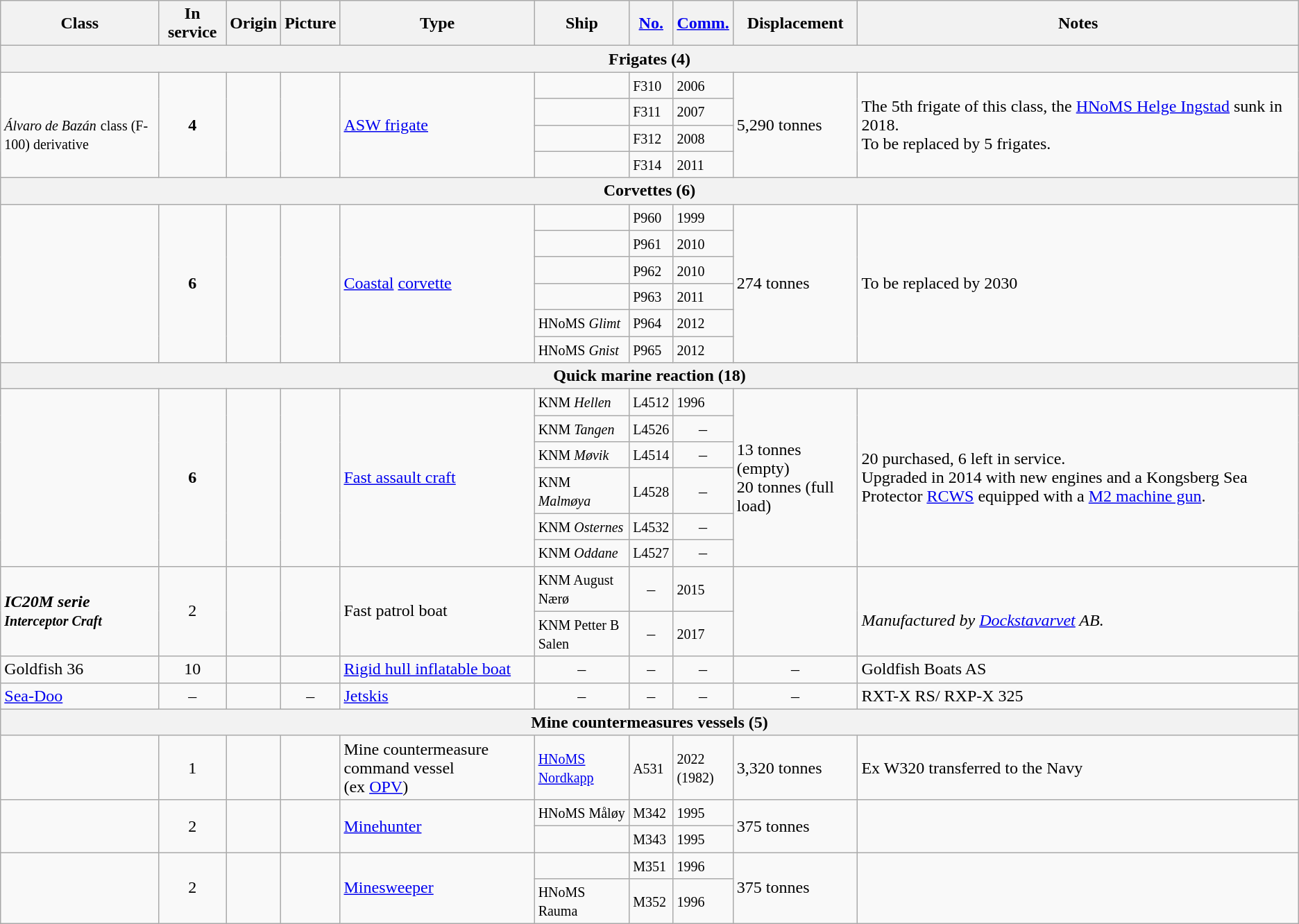<table class="wikitable">
<tr>
<th>Class</th>
<th>In service</th>
<th>Origin</th>
<th>Picture</th>
<th>Type</th>
<th>Ship</th>
<th><a href='#'>No.</a></th>
<th><a href='#'>Comm.</a></th>
<th>Displacement</th>
<th>Notes</th>
</tr>
<tr>
<th colspan="10">Frigates (4)</th>
</tr>
<tr>
<td rowspan="4"><strong></strong><br><em><small>Álvaro de Bazán</small></em> <small>class (F-100) derivative</small></td>
<td rowspan="4" style="text-align: center;"><strong>4</strong></td>
<td rowspan="4"></td>
<td rowspan="4"></td>
<td rowspan="4"><a href='#'>ASW frigate</a></td>
<td><small></small></td>
<td><small>F310</small></td>
<td><small>2006</small></td>
<td rowspan="4">5,290 tonnes</td>
<td rowspan="4">The 5th frigate of this class, the <a href='#'>HNoMS Helge Ingstad</a> sunk in 2018.<br>To be replaced by 5 frigates.</td>
</tr>
<tr>
<td><small></small></td>
<td><small>F311</small></td>
<td><small>2007</small></td>
</tr>
<tr>
<td><small></small></td>
<td><small>F312</small></td>
<td><small>2008</small></td>
</tr>
<tr>
<td><small></small></td>
<td><small>F314</small></td>
<td><small>2011</small></td>
</tr>
<tr>
<th colspan="10">Corvettes (6)</th>
</tr>
<tr>
<td rowspan="6"><strong></strong></td>
<td rowspan="6" style="text-align: center;"><strong>6</strong></td>
<td rowspan="6"></td>
<td rowspan="6"></td>
<td rowspan="6"><a href='#'>Coastal</a> <a href='#'>corvette</a></td>
<td><em><small></small></em></td>
<td><small>P960</small></td>
<td><small>1999</small></td>
<td rowspan="6">274 tonnes</td>
<td rowspan="6">To be replaced by 2030<br></td>
</tr>
<tr>
<td><em><small></small></em></td>
<td><small>P961</small></td>
<td><small>2010</small></td>
</tr>
<tr>
<td><em><small></small></em></td>
<td><small>P962</small></td>
<td><small>2010</small></td>
</tr>
<tr>
<td><em><small></small></em></td>
<td><small>P963</small></td>
<td><small>2011</small></td>
</tr>
<tr>
<td><small>HNoMS <em>Glimt</em></small></td>
<td><small>P964</small></td>
<td><small>2012</small></td>
</tr>
<tr>
<td><small>HNoMS <em>Gnist</em></small></td>
<td><small>P965</small></td>
<td><small>2012</small></td>
</tr>
<tr>
<th colspan="10">Quick marine reaction (18)</th>
</tr>
<tr>
<td rowspan="6"><strong></strong><br><em><small></small></em></td>
<td rowspan="6" style="text-align: center;"><strong>6</strong></td>
<td rowspan="6"></td>
<td rowspan="6"></td>
<td rowspan="6"><a href='#'>Fast assault craft</a></td>
<td><small>KNM <em>Hellen</em></small></td>
<td><small>L4512</small></td>
<td><small>1996 </small></td>
<td rowspan="6">13 tonnes (empty)<br>20 tonnes (full load)</td>
<td rowspan="6">20 purchased, 6 left in service.<br>Upgraded in 2014 with new engines and a Kongsberg Sea Protector <a href='#'>RCWS</a> equipped with a <a href='#'>M2 machine gun</a>.</td>
</tr>
<tr>
<td><small>KNM <em>Tangen</em></small></td>
<td><small>L4526</small></td>
<td style="text-align: center;">–</td>
</tr>
<tr>
<td><small>KNM <em>Møvik</em></small></td>
<td><small>L4514</small></td>
<td style="text-align: center;">–</td>
</tr>
<tr>
<td><small>KNM <em>Malmøya</em></small></td>
<td><small>L4528</small></td>
<td style="text-align: center;">–</td>
</tr>
<tr>
<td><small>KNM <em>Osternes</em></small></td>
<td><small>L4532</small></td>
<td style="text-align: center;">–</td>
</tr>
<tr>
<td><small>KNM <em>Oddane</em></small></td>
<td><small>L4527</small></td>
<td style="text-align: center;">–</td>
</tr>
<tr>
<td rowspan="2"><strong><em>IC20M<em> serie<strong><br></em><small>Interceptor Craft</small><em></td>
<td rowspan="2" style="text-align: center;"></strong>2<strong></td>
<td rowspan="2"></td>
<td rowspan="2"></td>
<td rowspan="2">Fast patrol boat</td>
<td><small>KNM </em>August Nærø<em></small></td>
<td style="text-align: center;">–</td>
<td><small></em>2015<em></small></td>
<td rowspan="2"></td>
<td rowspan="2"><small></em><em></small><br>Manufactured by <a href='#'>Dockstavarvet</a> AB.</td>
</tr>
<tr>
<td><small>KNM </em>Petter B Salen<em></small></td>
<td style="text-align: center;">–</td>
<td><small></em>2017<em></small></td>
</tr>
<tr>
<td></em></strong>Goldfish 36<strong><em></td>
<td style="text-align: center;"></strong>10<strong></td>
<td></td>
<td style="text-align: center;"></td>
<td><a href='#'>Rigid hull inflatable boat</a></td>
<td style="text-align: center;">–</td>
<td style="text-align: center;">–</td>
<td style="text-align: center;">–</td>
<td style="text-align: center;">–</td>
<td>Goldfish Boats AS</td>
</tr>
<tr>
<td></em></strong><a href='#'>Sea-Doo</a><strong><em></td>
<td style="text-align: center;">–</td>
<td></td>
<td style="text-align: center;">–</td>
<td><a href='#'>Jetskis</a></td>
<td style="text-align: center;">–</td>
<td style="text-align: center;">–</td>
<td style="text-align: center;">–</td>
<td style="text-align: center;">–</td>
<td>RXT-X RS/ RXP-X 325</td>
</tr>
<tr>
<th colspan="10">Mine countermeasures vessels (5)</th>
</tr>
<tr>
<td></strong><strong></td>
<td style="text-align: center;"></strong>1<strong></td>
<td></td>
<td></td>
<td>Mine countermeasure command vessel<br>(ex <a href='#'>OPV</a>)</td>
<td><small><a href='#'>HNoMS </em>Nordkapp<em></a></small></td>
<td><small>A531</small></td>
<td><small>2022</small><br><small>(1982)</small></td>
<td>3,320 tonnes</td>
<td>Ex W320 transferred to the Navy</td>
</tr>
<tr>
<td rowspan="2"></strong><strong></td>
<td rowspan="2" style="text-align: center;"></strong>2<strong></td>
<td rowspan="2"></td>
<td rowspan="2"></td>
<td rowspan="2"><a href='#'>Minehunter</a></td>
<td><small>HNoMS </em>Måløy<em></small></td>
<td><small>M342</small></td>
<td><small>1995</small></td>
<td rowspan="2">375 tonnes</td>
<td rowspan="2"></td>
</tr>
<tr>
<td></em><small></small><em></td>
<td><small>M343</small></td>
<td><small>1995</small></td>
</tr>
<tr>
<td rowspan="2"></strong><strong></td>
<td rowspan="2" style="text-align: center;"></strong>2<strong></td>
<td rowspan="2"></td>
<td rowspan="2" style="text-align: center;"></td>
<td rowspan="2"><a href='#'>Minesweeper</a></td>
<td></em><small></small><em></td>
<td><small>M351</small></td>
<td><small>1996</small></td>
<td rowspan="2">375 tonnes</td>
<td rowspan="2"></td>
</tr>
<tr>
<td><small>HNoMS </em>Rauma<em></small></td>
<td><small>M352</small></td>
<td><small>1996</small></td>
</tr>
</table>
